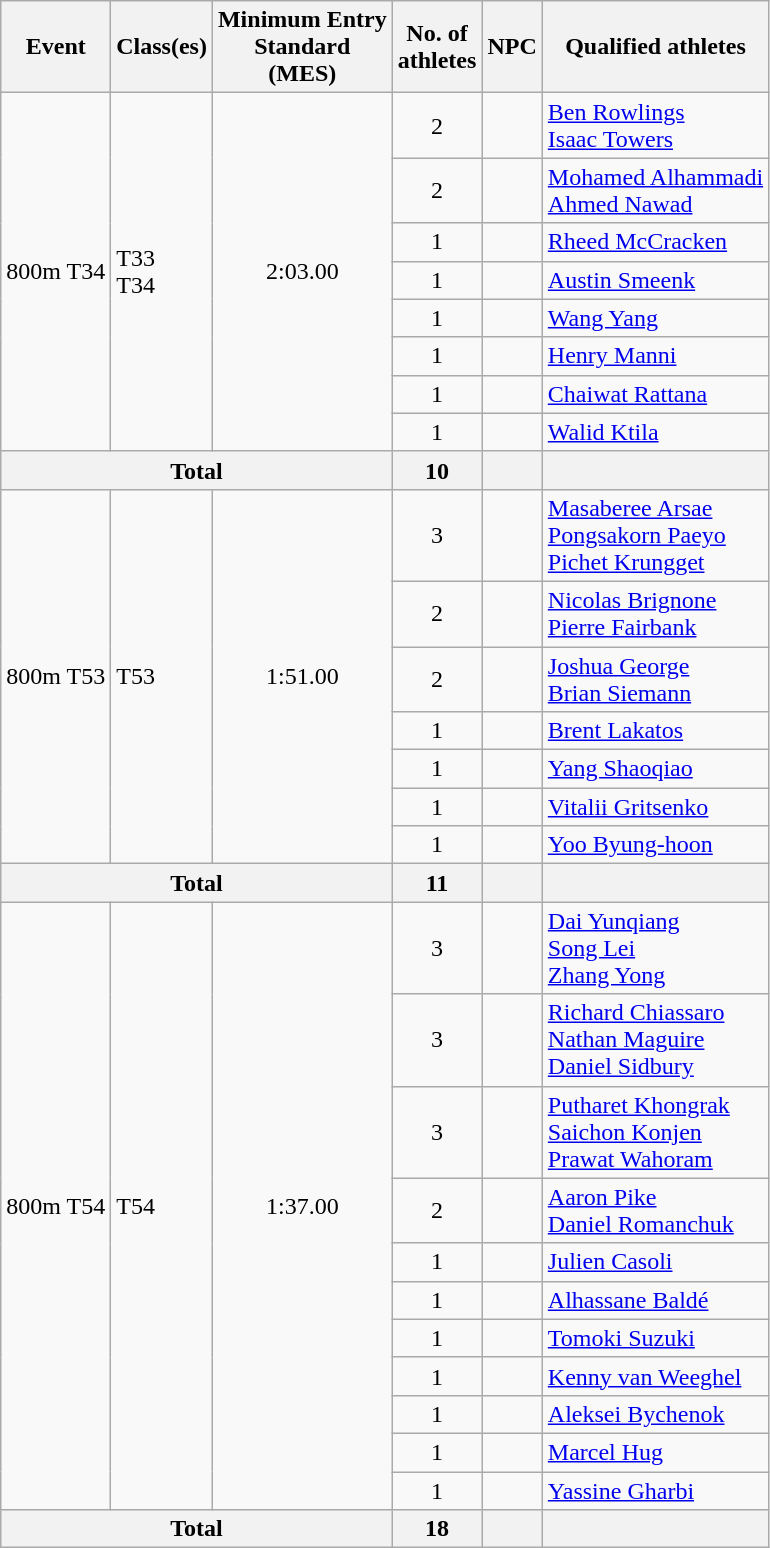<table class="wikitable">
<tr>
<th>Event</th>
<th>Class(es)</th>
<th>Minimum Entry<br> Standard<br> (MES)</th>
<th>No. of<br>athletes</th>
<th>NPC</th>
<th>Qualified athletes</th>
</tr>
<tr>
<td rowspan=8>800m T34</td>
<td rowspan=8>T33<br>T34</td>
<td rowspan=8 align="center">2:03.00</td>
<td align=center>2</td>
<td></td>
<td><a href='#'>Ben Rowlings</a><br><a href='#'>Isaac Towers</a></td>
</tr>
<tr>
<td align=center>2</td>
<td></td>
<td><a href='#'>Mohamed Alhammadi</a><br><a href='#'>Ahmed Nawad</a></td>
</tr>
<tr>
<td align=center>1</td>
<td></td>
<td><a href='#'>Rheed McCracken</a></td>
</tr>
<tr>
<td align=center>1</td>
<td></td>
<td><a href='#'>Austin Smeenk</a></td>
</tr>
<tr>
<td align=center>1</td>
<td></td>
<td><a href='#'>Wang Yang</a></td>
</tr>
<tr>
<td align=center>1</td>
<td></td>
<td><a href='#'>Henry Manni</a></td>
</tr>
<tr>
<td align=center>1</td>
<td></td>
<td><a href='#'>Chaiwat Rattana</a></td>
</tr>
<tr>
<td align=center>1</td>
<td></td>
<td><a href='#'>Walid Ktila</a></td>
</tr>
<tr>
<th colspan=3>Total</th>
<th>10</th>
<th></th>
<th></th>
</tr>
<tr>
<td rowspan=7>800m T53</td>
<td rowspan=7>T53</td>
<td rowspan=7 align="center">1:51.00</td>
<td align=center>3</td>
<td></td>
<td><a href='#'>Masaberee Arsae</a><br><a href='#'>Pongsakorn Paeyo</a><br><a href='#'>Pichet Krungget</a></td>
</tr>
<tr>
<td align=center>2</td>
<td></td>
<td><a href='#'>Nicolas Brignone</a><br><a href='#'>Pierre Fairbank</a></td>
</tr>
<tr>
<td align=center>2</td>
<td></td>
<td><a href='#'>Joshua George</a><br><a href='#'>Brian Siemann</a></td>
</tr>
<tr>
<td align=center>1</td>
<td></td>
<td><a href='#'>Brent Lakatos</a></td>
</tr>
<tr>
<td align=center>1</td>
<td></td>
<td><a href='#'>Yang Shaoqiao</a></td>
</tr>
<tr>
<td align=center>1</td>
<td></td>
<td><a href='#'>Vitalii Gritsenko</a></td>
</tr>
<tr>
<td align=center>1</td>
<td></td>
<td><a href='#'>Yoo Byung-hoon</a></td>
</tr>
<tr>
<th colspan=3>Total</th>
<th>11</th>
<th></th>
<th></th>
</tr>
<tr>
<td rowspan=11>800m T54</td>
<td rowspan=11>T54</td>
<td rowspan=11 align="center">1:37.00</td>
<td align=center>3</td>
<td></td>
<td><a href='#'>Dai Yunqiang</a><br><a href='#'>Song Lei</a><br><a href='#'>Zhang Yong</a></td>
</tr>
<tr>
<td align=center>3</td>
<td></td>
<td><a href='#'>Richard Chiassaro</a><br><a href='#'>Nathan Maguire</a><br><a href='#'>Daniel Sidbury</a></td>
</tr>
<tr>
<td align=center>3</td>
<td></td>
<td><a href='#'>Putharet Khongrak</a><br><a href='#'>Saichon Konjen</a><br><a href='#'>Prawat Wahoram</a></td>
</tr>
<tr>
<td align=center>2</td>
<td></td>
<td><a href='#'>Aaron Pike</a><br><a href='#'>Daniel Romanchuk</a></td>
</tr>
<tr>
<td align=center>1</td>
<td></td>
<td><a href='#'>Julien Casoli</a></td>
</tr>
<tr>
<td align=center>1</td>
<td></td>
<td><a href='#'>Alhassane Baldé</a></td>
</tr>
<tr>
<td align=center>1</td>
<td></td>
<td><a href='#'>Tomoki Suzuki</a></td>
</tr>
<tr>
<td align=center>1</td>
<td></td>
<td><a href='#'>Kenny van Weeghel</a></td>
</tr>
<tr>
<td align=center>1</td>
<td></td>
<td><a href='#'>Aleksei Bychenok</a></td>
</tr>
<tr>
<td align=center>1</td>
<td></td>
<td><a href='#'>Marcel Hug</a></td>
</tr>
<tr>
<td align=center>1</td>
<td></td>
<td><a href='#'>Yassine Gharbi</a></td>
</tr>
<tr>
<th colspan=3>Total</th>
<th>18</th>
<th></th>
<th></th>
</tr>
</table>
